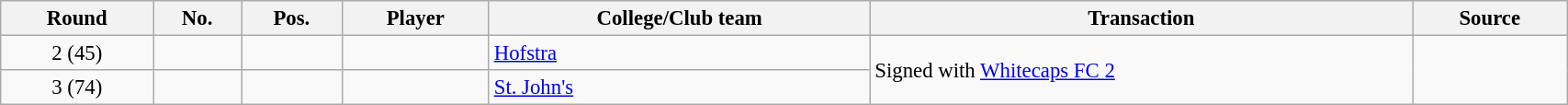<table class="wikitable sortable" style="width:90%; text-align:center; font-size:95%; text-align:left;">
<tr>
<th>Round</th>
<th>No.</th>
<th>Pos.</th>
<th>Player</th>
<th>College/Club team</th>
<th>Transaction</th>
<th>Source</th>
</tr>
<tr>
<td align=center>2 (45)</td>
<td></td>
<td align=center></td>
<td></td>
<td> <a href='#'>Hofstra</a></td>
<td rowspan=2>Signed with <a href='#'>Whitecaps FC 2</a></td>
<td rowspan=2></td>
</tr>
<tr>
<td align=center>3 (74)</td>
<td></td>
<td align=center></td>
<td></td>
<td> <a href='#'>St. John's</a></td>
</tr>
</table>
